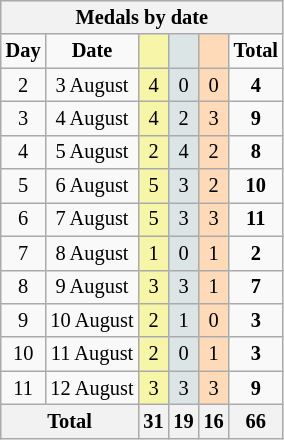<table class="wikitable" style="font-size:85%; text-align:center;">
<tr style="background:#efefef;">
<th colspan=6><strong>Medals by date</strong></th>
</tr>
<tr>
<td><strong>Day</strong></td>
<td><strong>Date</strong></td>
<td style="background:#F7F6A8;"></td>
<td style="background:#DCE5E5;"></td>
<td style="background:#FFDAB9;"></td>
<td><strong>Total</strong></td>
</tr>
<tr>
<td>2</td>
<td>3 August</td>
<td style="background:#F7F6A8;">4</td>
<td style="background:#DCE5E5;">0</td>
<td style="background:#FFDAB9;">0</td>
<td><strong>4</strong></td>
</tr>
<tr>
<td>3</td>
<td>4 August</td>
<td style="background:#F7F6A8;">4</td>
<td style="background:#DCE5E5;">2</td>
<td style="background:#FFDAB9;">3</td>
<td><strong>9</strong></td>
</tr>
<tr>
<td>4</td>
<td>5 August</td>
<td style="background:#F7F6A8;">2</td>
<td style="background:#DCE5E5;">4</td>
<td style="background:#FFDAB9;">2</td>
<td><strong>8</strong></td>
</tr>
<tr>
<td>5</td>
<td>6 August</td>
<td style="background:#F7F6A8;">5</td>
<td style="background:#DCE5E5;">3</td>
<td style="background:#FFDAB9;">2</td>
<td><strong>10</strong></td>
</tr>
<tr>
<td>6</td>
<td>7 August</td>
<td style="background:#F7F6A8;">5</td>
<td style="background:#DCE5E5;">3</td>
<td style="background:#FFDAB9;">3</td>
<td><strong>11</strong></td>
</tr>
<tr>
<td>7</td>
<td>8 August</td>
<td style="background:#F7F6A8;">1</td>
<td style="background:#DCE5E5;">0</td>
<td style="background:#FFDAB9;">1</td>
<td><strong>2</strong></td>
</tr>
<tr>
<td>8</td>
<td>9 August</td>
<td style="background:#F7F6A8;">3</td>
<td style="background:#DCE5E5;">3</td>
<td style="background:#FFDAB9;">1</td>
<td><strong>7</strong></td>
</tr>
<tr>
<td>9</td>
<td>10 August</td>
<td style="background:#F7F6A8;">2</td>
<td style="background:#DCE5E5;">1</td>
<td style="background:#FFDAB9;">0</td>
<td><strong>3</strong></td>
</tr>
<tr>
<td>10</td>
<td>11 August</td>
<td style="background:#F7F6A8;">2</td>
<td style="background:#DCE5E5;">0</td>
<td style="background:#FFDAB9;">1</td>
<td><strong>3</strong></td>
</tr>
<tr>
<td>11</td>
<td>12 August</td>
<td style="background:#F7F6A8;">3</td>
<td style="background:#DCE5E5;">3</td>
<td style="background:#FFDAB9;">3</td>
<td><strong>9</strong></td>
</tr>
<tr>
<th colspan="2">Total</th>
<th>31</th>
<th>19</th>
<th>16</th>
<th>66</th>
</tr>
</table>
